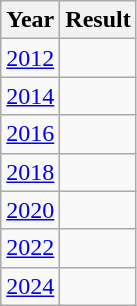<table class="wikitable" style="text-align: center">
<tr>
<th>Year</th>
<th>Result</th>
</tr>
<tr>
<td><a href='#'>2012</a></td>
<td></td>
</tr>
<tr>
<td><a href='#'>2014</a></td>
<td></td>
</tr>
<tr>
<td><a href='#'>2016</a></td>
<td></td>
</tr>
<tr>
<td><a href='#'>2018</a></td>
<td></td>
</tr>
<tr>
<td><a href='#'>2020</a></td>
<td></td>
</tr>
<tr>
<td><a href='#'>2022</a></td>
<td></td>
</tr>
<tr>
<td><a href='#'>2024</a></td>
<td></td>
</tr>
</table>
